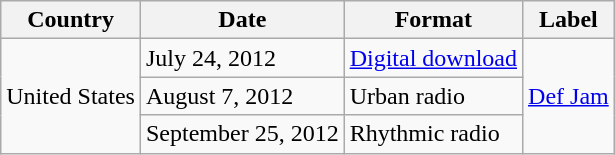<table class="wikitable">
<tr>
<th>Country</th>
<th>Date</th>
<th>Format</th>
<th>Label</th>
</tr>
<tr>
<td rowspan="3">United States</td>
<td>July 24, 2012</td>
<td><a href='#'>Digital download</a></td>
<td rowspan="3"><a href='#'>Def Jam</a></td>
</tr>
<tr>
<td>August 7, 2012</td>
<td>Urban radio</td>
</tr>
<tr>
<td>September 25, 2012</td>
<td>Rhythmic radio</td>
</tr>
</table>
